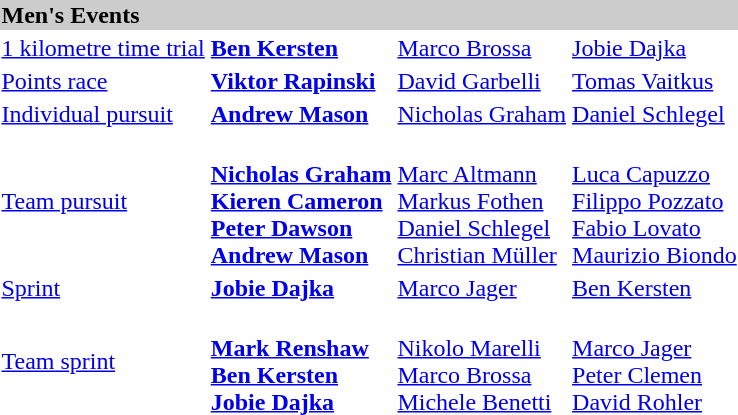<table>
<tr bgcolor="#cccccc">
<td colspan=4><strong>Men's Events</strong></td>
</tr>
<tr>
<td><a href='#'>1 kilometre time trial</a> <br></td>
<td><strong><a href='#'>Ben Kersten</a><br><small></small></strong></td>
<td><a href='#'>Marco Brossa</a><br><small></small></td>
<td><a href='#'>Jobie Dajka</a><br><small></small></td>
</tr>
<tr>
<td><a href='#'>Points race</a> <br></td>
<td><strong><a href='#'>Viktor Rapinski</a><br><small></small></strong></td>
<td><a href='#'>David Garbelli</a><br><small></small></td>
<td><a href='#'>Tomas Vaitkus</a><br><small></small></td>
</tr>
<tr>
<td><a href='#'>Individual pursuit</a> <br></td>
<td><strong><a href='#'>Andrew Mason</a><br><small></small></strong></td>
<td><a href='#'>Nicholas Graham</a><br><small></small></td>
<td><a href='#'>Daniel Schlegel</a><br><small></small></td>
</tr>
<tr>
<td><a href='#'>Team pursuit</a> <br></td>
<td><strong><br><a href='#'>Nicholas Graham</a><br><a href='#'>Kieren Cameron</a><br><a href='#'>Peter Dawson</a><br><a href='#'>Andrew Mason</a></strong></td>
<td><br><a href='#'>Marc Altmann</a><br><a href='#'>Markus Fothen</a><br><a href='#'>Daniel Schlegel</a><br><a href='#'>Christian Müller</a></td>
<td><br><a href='#'>Luca Capuzzo</a><br><a href='#'>Filippo Pozzato</a><br><a href='#'>Fabio Lovato</a><br><a href='#'>Maurizio Biondo</a></td>
</tr>
<tr>
<td><a href='#'>Sprint</a> <br></td>
<td><strong><a href='#'>Jobie Dajka</a><br><small></small></strong></td>
<td><a href='#'>Marco Jager</a><br><small></small></td>
<td><a href='#'>Ben Kersten</a><br><small></small></td>
</tr>
<tr>
<td><a href='#'>Team sprint</a> <br></td>
<td><strong><br><a href='#'>Mark Renshaw</a><br><a href='#'>Ben Kersten</a><br><a href='#'>Jobie Dajka</a></strong></td>
<td><br><a href='#'>Nikolo Marelli</a><br><a href='#'>Marco Brossa</a><br><a href='#'>Michele Benetti</a></td>
<td><br><a href='#'>Marco Jager</a><br><a href='#'>Peter Clemen</a><br><a href='#'>David Rohler</a></td>
</tr>
</table>
